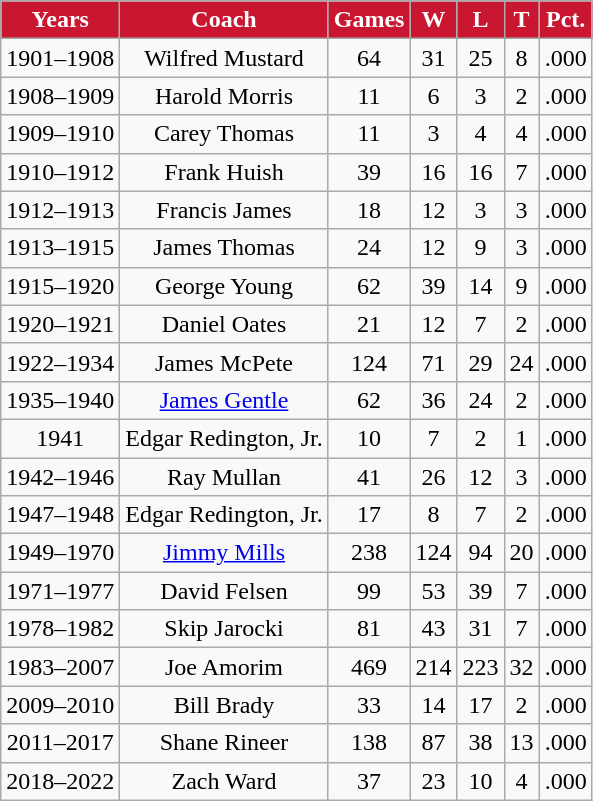<table class="wikitable" style="text-align:center">
<tr>
<th style="background:#c91631; color:White;">Years</th>
<th style="background:#c91631; color:White;">Coach</th>
<th style="background:#c91631; color:White;">Games</th>
<th style="background:#c91631; color:White;">W</th>
<th style="background:#c91631; color:White;">L</th>
<th style="background:#c91631; color:White;">T</th>
<th style="background:#c91631; color:White;">Pct.</th>
</tr>
<tr>
<td>1901–1908</td>
<td>Wilfred Mustard</td>
<td>64</td>
<td>31</td>
<td>25</td>
<td>8</td>
<td>.000</td>
</tr>
<tr>
<td>1908–1909</td>
<td>Harold Morris</td>
<td>11</td>
<td>6</td>
<td>3</td>
<td>2</td>
<td>.000</td>
</tr>
<tr>
<td>1909–1910</td>
<td>Carey Thomas</td>
<td>11</td>
<td>3</td>
<td>4</td>
<td>4</td>
<td>.000</td>
</tr>
<tr>
<td>1910–1912</td>
<td>Frank Huish</td>
<td>39</td>
<td>16</td>
<td>16</td>
<td>7</td>
<td>.000</td>
</tr>
<tr>
<td>1912–1913</td>
<td>Francis James</td>
<td>18</td>
<td>12</td>
<td>3</td>
<td>3</td>
<td>.000</td>
</tr>
<tr>
<td>1913–1915</td>
<td>James Thomas</td>
<td>24</td>
<td>12</td>
<td>9</td>
<td>3</td>
<td>.000</td>
</tr>
<tr>
<td>1915–1920</td>
<td>George Young</td>
<td>62</td>
<td>39</td>
<td>14</td>
<td>9</td>
<td>.000</td>
</tr>
<tr>
<td>1920–1921</td>
<td>Daniel Oates</td>
<td>21</td>
<td>12</td>
<td>7</td>
<td>2</td>
<td>.000</td>
</tr>
<tr>
<td>1922–1934</td>
<td>James McPete</td>
<td>124</td>
<td>71</td>
<td>29</td>
<td>24</td>
<td>.000</td>
</tr>
<tr>
<td>1935–1940</td>
<td><a href='#'>James Gentle</a></td>
<td>62</td>
<td>36</td>
<td>24</td>
<td>2</td>
<td>.000</td>
</tr>
<tr>
<td>1941</td>
<td>Edgar Redington, Jr.</td>
<td>10</td>
<td>7</td>
<td>2</td>
<td>1</td>
<td>.000</td>
</tr>
<tr>
<td>1942–1946</td>
<td>Ray Mullan</td>
<td>41</td>
<td>26</td>
<td>12</td>
<td>3</td>
<td>.000</td>
</tr>
<tr>
<td>1947–1948</td>
<td>Edgar Redington, Jr.</td>
<td>17</td>
<td>8</td>
<td>7</td>
<td>2</td>
<td>.000</td>
</tr>
<tr>
<td>1949–1970</td>
<td><a href='#'>Jimmy Mills</a></td>
<td>238</td>
<td>124</td>
<td>94</td>
<td>20</td>
<td>.000</td>
</tr>
<tr>
<td>1971–1977</td>
<td>David Felsen</td>
<td>99</td>
<td>53</td>
<td>39</td>
<td>7</td>
<td>.000</td>
</tr>
<tr>
<td>1978–1982</td>
<td>Skip Jarocki</td>
<td>81</td>
<td>43</td>
<td>31</td>
<td>7</td>
<td>.000</td>
</tr>
<tr>
<td>1983–2007</td>
<td>Joe Amorim</td>
<td>469</td>
<td>214</td>
<td>223</td>
<td>32</td>
<td>.000</td>
</tr>
<tr>
<td>2009–2010</td>
<td>Bill Brady</td>
<td>33</td>
<td>14</td>
<td>17</td>
<td>2</td>
<td>.000</td>
</tr>
<tr>
<td>2011–2017</td>
<td>Shane Rineer</td>
<td>138</td>
<td>87</td>
<td>38</td>
<td>13</td>
<td>.000</td>
</tr>
<tr>
<td>2018–2022</td>
<td>Zach Ward</td>
<td>37</td>
<td>23</td>
<td>10</td>
<td>4</td>
<td>.000</td>
</tr>
</table>
